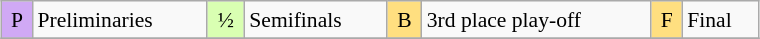<table class="wikitable" style="margin:0.5em auto; font-size:90%; line-height:1.25em;" width=40%;>
<tr>
<td style="background-color:#D0A9F5;text-align:center;">P</td>
<td>Preliminaries</td>
<td style="background-color:#D9FFB2;text-align:center;">½</td>
<td>Semifinals</td>
<td style="background-color:#FFDF80;text-align:center;">B</td>
<td>3rd place play-off</td>
<td style="background-color:#FFDF80;text-align:center;">F</td>
<td>Final</td>
</tr>
<tr>
</tr>
</table>
